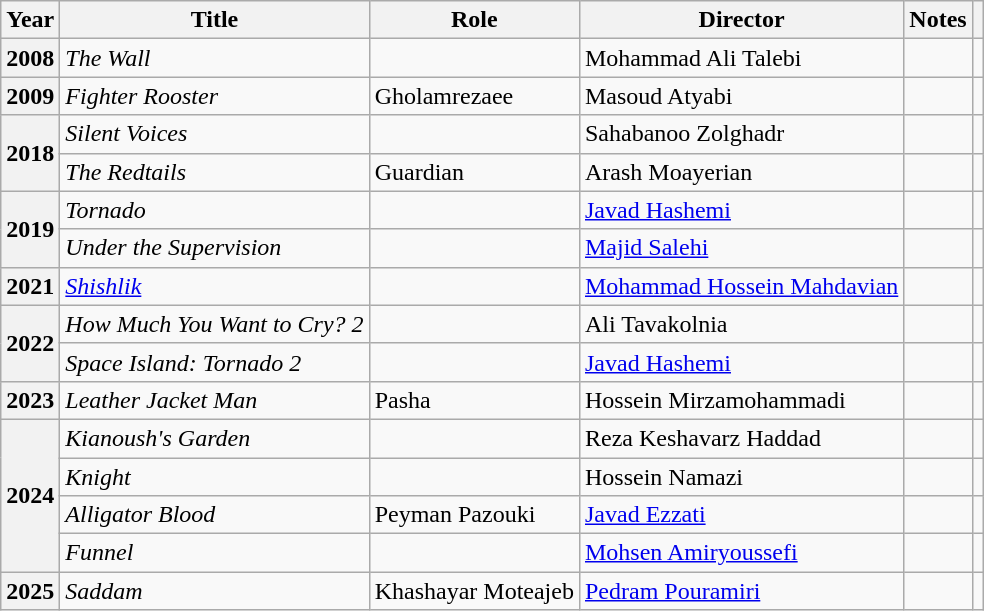<table class="wikitable plainrowheaders sortable" style="font-size:100%">
<tr>
<th scope="col">Year</th>
<th scope="col">Title</th>
<th scope="col">Role</th>
<th scope="col">Director</th>
<th scope="col">Notes</th>
<th class="unsortable" scope="col"></th>
</tr>
<tr>
<th scope="row">2008</th>
<td><em>The Wall</em></td>
<td></td>
<td>Mohammad Ali Talebi</td>
<td></td>
<td></td>
</tr>
<tr>
<th scope="row">2009</th>
<td><em>Fighter Rooster</em></td>
<td>Gholamrezaee</td>
<td>Masoud Atyabi</td>
<td></td>
<td></td>
</tr>
<tr>
<th scope="row" rowspan="2">2018</th>
<td><em>Silent Voices</em></td>
<td></td>
<td>Sahabanoo Zolghadr</td>
<td></td>
<td></td>
</tr>
<tr>
<td><em>The Redtails</em></td>
<td>Guardian</td>
<td>Arash Moayerian</td>
<td></td>
<td></td>
</tr>
<tr>
<th rowspan="2" scope="row">2019</th>
<td><em>Tornado</em></td>
<td></td>
<td><a href='#'>Javad Hashemi</a></td>
<td></td>
<td></td>
</tr>
<tr>
<td><em>Under the Supervision</em></td>
<td></td>
<td><a href='#'>Majid Salehi</a></td>
<td></td>
<td></td>
</tr>
<tr>
<th scope="row">2021</th>
<td><em><a href='#'>Shishlik</a></em></td>
<td></td>
<td><a href='#'>Mohammad Hossein Mahdavian</a></td>
<td></td>
<td></td>
</tr>
<tr>
<th rowspan="2" scope="row">2022</th>
<td><em>How Much You Want to Cry? 2</em></td>
<td></td>
<td>Ali Tavakolnia</td>
<td></td>
<td></td>
</tr>
<tr>
<td><em>Space Island: Tornado 2</em></td>
<td></td>
<td><a href='#'>Javad Hashemi</a></td>
<td></td>
<td></td>
</tr>
<tr>
<th scope="row">2023</th>
<td><em>Leather Jacket Man</em></td>
<td>Pasha</td>
<td>Hossein Mirzamohammadi</td>
<td></td>
<td></td>
</tr>
<tr>
<th rowspan="4" scope="row">2024</th>
<td><em>Kianoush's Garden</em></td>
<td></td>
<td>Reza Keshavarz Haddad</td>
<td></td>
<td></td>
</tr>
<tr>
<td><em>Knight</em></td>
<td></td>
<td>Hossein Namazi</td>
<td></td>
<td></td>
</tr>
<tr>
<td><em>Alligator Blood</em></td>
<td>Peyman Pazouki</td>
<td><a href='#'>Javad Ezzati</a></td>
<td></td>
<td></td>
</tr>
<tr>
<td><em>Funnel</em></td>
<td></td>
<td><a href='#'>Mohsen Amiryoussefi</a></td>
<td></td>
<td></td>
</tr>
<tr>
<th scope="row">2025</th>
<td><em>Saddam</em></td>
<td>Khashayar Moteajeb</td>
<td><a href='#'>Pedram Pouramiri</a></td>
<td></td>
<td></td>
</tr>
</table>
